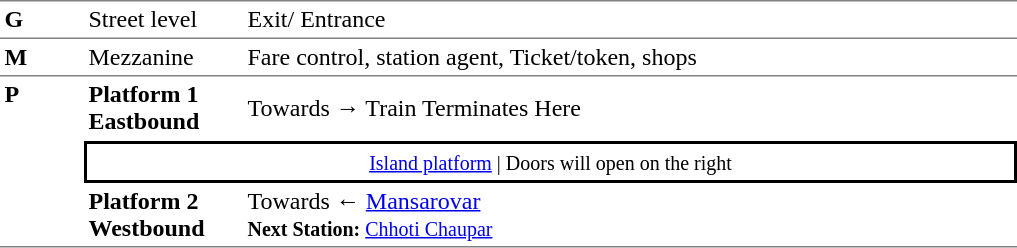<table table border=0 cellspacing=0 cellpadding=3>
<tr>
<td style="border-top:solid 1px grey;border-bottom:solid 1px grey;" width=50 valign=top><strong>G</strong></td>
<td style="border-top:solid 1px grey;border-bottom:solid 1px grey;" width=100 valign=top>Street level</td>
<td style="border-top:solid 1px grey;border-bottom:solid 1px grey;" width=510 valign=top>Exit/ Entrance</td>
</tr>
<tr>
<td style="border-bottom:solid 1px grey;"><strong>M</strong></td>
<td style="border-bottom:solid 1px grey;">Mezzanine</td>
<td style="border-bottom:solid 1px grey;">Fare control, station agent, Ticket/token, shops</td>
</tr>
<tr>
<td style="border-bottom:solid 1px grey;" width=50 rowspan=3 valign=top><strong>P</strong></td>
<td style="border-bottom:solid 1px white;" width=100><span><strong>Platform 1</strong><br><strong>Eastbound</strong></span></td>
<td style="border-bottom:solid 1px white;" width=510>Towards → Train Terminates Here</td>
</tr>
<tr>
<td style="border-top:solid 2px black;border-right:solid 2px black;border-left:solid 2px black;border-bottom:solid 2px black;text-align:center;" colspan=2><small><a href='#'>Island platform</a> | Doors will open on the right</small> </td>
</tr>
<tr>
<td style="border-bottom:solid 1px grey;" width=100><span><strong>Platform 2</strong><br><strong>Westbound</strong></span></td>
<td style="border-bottom:solid 1px grey;" width="510">Towards ← <a href='#'>Mansarovar</a><br><small><strong>Next Station:</strong> <a href='#'>Chhoti Chaupar</a></small></td>
</tr>
</table>
